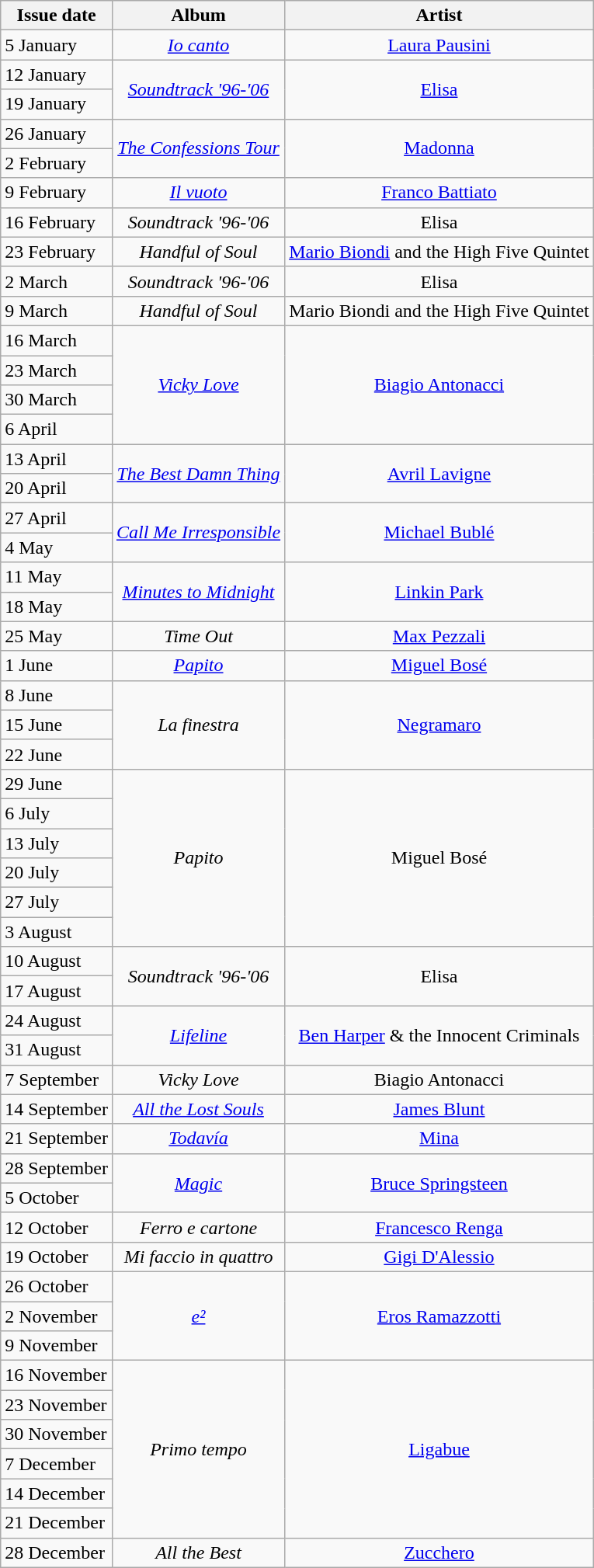<table class="wikitable">
<tr>
<th align="center">Issue date</th>
<th align="center">Album</th>
<th align="center">Artist</th>
</tr>
<tr>
<td align="left">5 January</td>
<td align="center"><em><a href='#'>Io canto</a></em></td>
<td align="center"><a href='#'>Laura Pausini</a></td>
</tr>
<tr>
<td align="left">12 January</td>
<td align="center" rowspan="2"><em><a href='#'>Soundtrack '96-'06</a></em></td>
<td align="center" rowspan="2"><a href='#'>Elisa</a></td>
</tr>
<tr>
<td align="left">19 January</td>
</tr>
<tr>
<td align="left">26 January</td>
<td align="center" rowspan="2"><em><a href='#'>The Confessions Tour</a></em></td>
<td align="center" rowspan="2"><a href='#'>Madonna</a></td>
</tr>
<tr>
<td align="left">2 February</td>
</tr>
<tr>
<td align="left">9 February</td>
<td align="center"><em><a href='#'>Il vuoto</a></em></td>
<td align="center"><a href='#'>Franco Battiato</a></td>
</tr>
<tr>
<td align="left">16 February</td>
<td align="center"><em>Soundtrack '96-'06</em></td>
<td align="center">Elisa</td>
</tr>
<tr>
<td align="left">23 February</td>
<td align="center"><em>Handful of Soul</em></td>
<td align="center"><a href='#'>Mario Biondi</a> and the High Five Quintet</td>
</tr>
<tr>
<td align="left">2 March</td>
<td align="center"><em>Soundtrack '96-'06</em></td>
<td align="center">Elisa</td>
</tr>
<tr>
<td align="left">9 March</td>
<td align="center"><em>Handful of Soul</em></td>
<td align="center">Mario Biondi and the High Five Quintet</td>
</tr>
<tr>
<td align="left">16 March</td>
<td align="center" rowspan="4"><em><a href='#'>Vicky Love</a></em></td>
<td align="center" rowspan="4"><a href='#'>Biagio Antonacci</a></td>
</tr>
<tr>
<td align="left">23 March</td>
</tr>
<tr>
<td align="left">30 March</td>
</tr>
<tr>
<td align="left">6 April</td>
</tr>
<tr>
<td align="left">13 April</td>
<td align="center" rowspan="2"><em><a href='#'>The Best Damn Thing</a></em></td>
<td align="center" rowspan="2"><a href='#'>Avril Lavigne</a></td>
</tr>
<tr>
<td align="left">20 April</td>
</tr>
<tr>
<td align="left">27 April</td>
<td align="center" rowspan="2"><em><a href='#'>Call Me Irresponsible</a></em></td>
<td align="center" rowspan="2"><a href='#'>Michael Bublé</a></td>
</tr>
<tr>
<td align="left">4 May</td>
</tr>
<tr>
<td align="left">11 May</td>
<td align="center" rowspan="2"><em><a href='#'>Minutes to Midnight</a></em></td>
<td align="center" rowspan="2"><a href='#'>Linkin Park</a></td>
</tr>
<tr>
<td align="left">18 May</td>
</tr>
<tr>
<td align="left">25 May</td>
<td align="center"><em>Time Out</em></td>
<td align="center"><a href='#'>Max Pezzali</a></td>
</tr>
<tr>
<td align="left">1 June</td>
<td align="center"><em><a href='#'>Papito</a></em></td>
<td align="center"><a href='#'>Miguel Bosé</a></td>
</tr>
<tr>
<td align="left">8 June</td>
<td align="center" rowspan="3"><em>La finestra</em></td>
<td align="center" rowspan="3"><a href='#'>Negramaro</a></td>
</tr>
<tr>
<td align="left">15 June</td>
</tr>
<tr>
<td align="left">22 June</td>
</tr>
<tr>
<td align="left">29 June</td>
<td align="center" rowspan="6"><em>Papito</em></td>
<td align="center" rowspan="6">Miguel Bosé</td>
</tr>
<tr>
<td align="left">6 July</td>
</tr>
<tr>
<td align="left">13 July</td>
</tr>
<tr>
<td align="left">20 July</td>
</tr>
<tr>
<td align="left">27 July</td>
</tr>
<tr>
<td align="left">3 August</td>
</tr>
<tr>
<td align="left">10 August</td>
<td align="center" rowspan="2"><em>Soundtrack '96-'06</em></td>
<td align="center" rowspan="2">Elisa</td>
</tr>
<tr>
<td align="left">17 August</td>
</tr>
<tr>
<td align="left">24 August</td>
<td align="center" rowspan="2"><em><a href='#'>Lifeline</a></em></td>
<td align="center" rowspan="2"><a href='#'>Ben Harper</a> & the Innocent Criminals</td>
</tr>
<tr>
<td align="left">31 August</td>
</tr>
<tr>
<td align="left">7 September</td>
<td align="center"><em>Vicky Love</em></td>
<td align="center">Biagio Antonacci</td>
</tr>
<tr>
<td align="left">14 September</td>
<td align="center"><em><a href='#'>All the Lost Souls</a></em></td>
<td align="center"><a href='#'>James Blunt</a></td>
</tr>
<tr>
<td align="left">21 September</td>
<td align="center"><em><a href='#'>Todavía</a></em></td>
<td align="center"><a href='#'>Mina</a></td>
</tr>
<tr>
<td align="left">28 September</td>
<td align="center" rowspan="2"><em><a href='#'>Magic</a></em></td>
<td align="center" rowspan="2"><a href='#'>Bruce Springsteen</a></td>
</tr>
<tr>
<td align="left">5 October</td>
</tr>
<tr>
<td align="left">12 October</td>
<td align="center"><em>Ferro e cartone</em></td>
<td align="center"><a href='#'>Francesco Renga</a></td>
</tr>
<tr>
<td align="left">19 October</td>
<td align="center"><em>Mi faccio in quattro</em></td>
<td align="center"><a href='#'>Gigi D'Alessio</a></td>
</tr>
<tr>
<td align="left">26 October</td>
<td align="center" rowspan="3"><em><a href='#'>e²</a></em></td>
<td align="center" rowspan="3"><a href='#'>Eros Ramazzotti</a></td>
</tr>
<tr>
<td align="left">2 November</td>
</tr>
<tr>
<td align="left">9 November</td>
</tr>
<tr>
<td align="left">16 November</td>
<td align="center" rowspan="6"><em>Primo tempo</em></td>
<td align="center" rowspan="6"><a href='#'>Ligabue</a></td>
</tr>
<tr>
<td align="left">23 November</td>
</tr>
<tr>
<td align="left">30 November</td>
</tr>
<tr>
<td align="left">7 December</td>
</tr>
<tr>
<td align="left">14 December</td>
</tr>
<tr>
<td align="left">21 December</td>
</tr>
<tr>
<td align="left">28 December</td>
<td align="center"><em>All the Best</em></td>
<td align="center"><a href='#'>Zucchero</a></td>
</tr>
</table>
